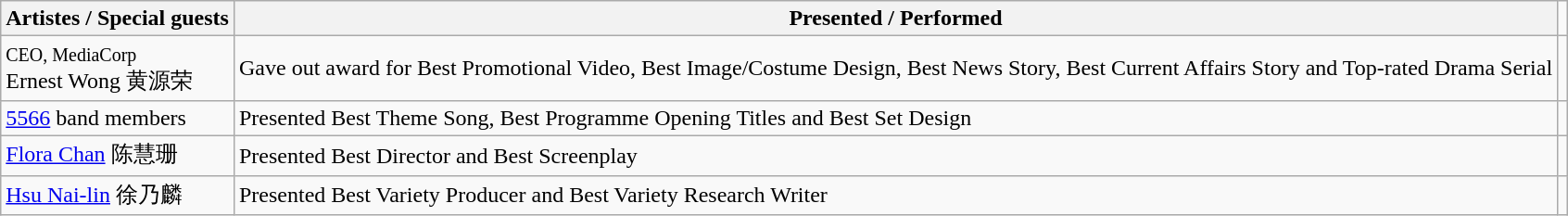<table class="wikitable">
<tr>
<th>Artistes / Special guests</th>
<th>Presented / Performed</th>
</tr>
<tr>
<td><small>CEO, MediaCorp</small><br>Ernest Wong 黄源荣</td>
<td>Gave out award for Best Promotional Video, Best Image/Costume Design, Best News Story, Best Current Affairs Story and Top-rated Drama Serial</td>
<td></td>
</tr>
<tr>
<td><a href='#'>5566</a> band members</td>
<td>Presented Best Theme Song, Best Programme Opening Titles and Best Set Design</td>
<td></td>
</tr>
<tr>
<td><a href='#'>Flora Chan</a> 陈慧珊</td>
<td>Presented Best Director and Best Screenplay</td>
<td></td>
</tr>
<tr>
<td><a href='#'>Hsu Nai-lin</a> 徐乃麟</td>
<td>Presented Best Variety Producer and Best Variety Research Writer</td>
<td></td>
</tr>
</table>
